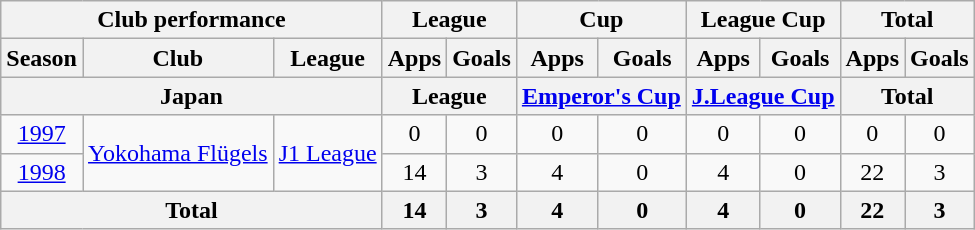<table class="wikitable" style="text-align:center;">
<tr>
<th colspan=3>Club performance</th>
<th colspan=2>League</th>
<th colspan=2>Cup</th>
<th colspan=2>League Cup</th>
<th colspan=2>Total</th>
</tr>
<tr>
<th>Season</th>
<th>Club</th>
<th>League</th>
<th>Apps</th>
<th>Goals</th>
<th>Apps</th>
<th>Goals</th>
<th>Apps</th>
<th>Goals</th>
<th>Apps</th>
<th>Goals</th>
</tr>
<tr>
<th colspan=3>Japan</th>
<th colspan=2>League</th>
<th colspan=2><a href='#'>Emperor's Cup</a></th>
<th colspan=2><a href='#'>J.League Cup</a></th>
<th colspan=2>Total</th>
</tr>
<tr>
<td><a href='#'>1997</a></td>
<td rowspan="2"><a href='#'>Yokohama Flügels</a></td>
<td rowspan="2"><a href='#'>J1 League</a></td>
<td>0</td>
<td>0</td>
<td>0</td>
<td>0</td>
<td>0</td>
<td>0</td>
<td>0</td>
<td>0</td>
</tr>
<tr>
<td><a href='#'>1998</a></td>
<td>14</td>
<td>3</td>
<td>4</td>
<td>0</td>
<td>4</td>
<td>0</td>
<td>22</td>
<td>3</td>
</tr>
<tr>
<th colspan=3>Total</th>
<th>14</th>
<th>3</th>
<th>4</th>
<th>0</th>
<th>4</th>
<th>0</th>
<th>22</th>
<th>3</th>
</tr>
</table>
